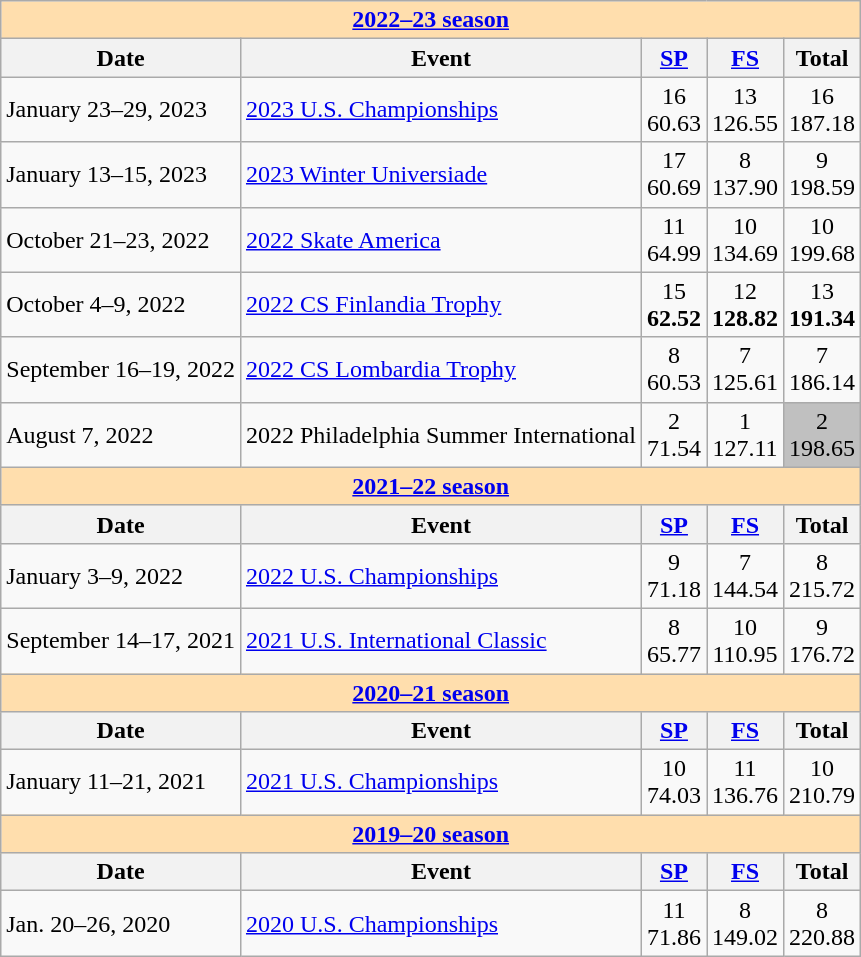<table class="wikitable">
<tr>
<td style="background-color: #ffdead; " colspan=5 align=center><a href='#'><strong>2022–23 season</strong></a></td>
</tr>
<tr>
<th>Date</th>
<th>Event</th>
<th><a href='#'>SP</a></th>
<th><a href='#'>FS</a></th>
<th>Total</th>
</tr>
<tr>
<td>January 23–29, 2023</td>
<td><a href='#'>2023 U.S. Championships</a></td>
<td align=center>16 <br> 60.63</td>
<td align=center>13 <br> 126.55</td>
<td align=center>16 <br> 187.18</td>
</tr>
<tr>
<td>January 13–15, 2023</td>
<td><a href='#'>2023 Winter Universiade</a></td>
<td align=center>17 <br> 60.69</td>
<td align=center>8 <br> 137.90</td>
<td align=center>9 <br> 198.59</td>
</tr>
<tr>
<td>October 21–23, 2022</td>
<td><a href='#'>2022 Skate America</a></td>
<td align=center>11 <br> 64.99</td>
<td align=center>10 <br> 134.69</td>
<td align=center>10 <br> 199.68</td>
</tr>
<tr>
<td>October 4–9, 2022</td>
<td><a href='#'>2022 CS Finlandia Trophy</a></td>
<td align=center>15 <br> <strong>62.52</strong></td>
<td align=center>12 <br> <strong>128.82</strong></td>
<td align=center>13 <br> <strong>191.34</strong></td>
</tr>
<tr>
<td>September 16–19, 2022</td>
<td><a href='#'>2022 CS Lombardia Trophy</a></td>
<td align=center>8 <br> 60.53</td>
<td align=center>7 <br> 125.61</td>
<td align=center>7 <br> 186.14</td>
</tr>
<tr>
<td>August 7, 2022</td>
<td>2022 Philadelphia Summer International</td>
<td align=center>2 <br> 71.54</td>
<td align=center>1 <br> 127.11</td>
<td align=center bgcolor=silver>2 <br> 198.65</td>
</tr>
<tr>
<td colspan="5" style="background-color: #ffdead; " align="center"><a href='#'><strong>2021–22 season</strong></a></td>
</tr>
<tr>
<th>Date</th>
<th>Event</th>
<th><a href='#'>SP</a></th>
<th><a href='#'>FS</a></th>
<th>Total</th>
</tr>
<tr>
<td>January 3–9, 2022</td>
<td><a href='#'>2022 U.S. Championships</a></td>
<td align=center>9 <br> 71.18</td>
<td align=center>7 <br> 144.54</td>
<td align=center>8 <br> 215.72</td>
</tr>
<tr>
<td>September 14–17, 2021</td>
<td><a href='#'>2021 U.S. International Classic</a></td>
<td align=center>8 <br> 65.77</td>
<td align=center>10 <br> 110.95</td>
<td align=center>9 <br> 176.72</td>
</tr>
<tr>
<td colspan="5" style="background-color: #ffdead; " align="center"><a href='#'><strong>2020–21 season</strong></a></td>
</tr>
<tr>
<th>Date</th>
<th>Event</th>
<th><a href='#'>SP</a></th>
<th><a href='#'>FS</a></th>
<th>Total</th>
</tr>
<tr>
<td>January 11–21, 2021</td>
<td><a href='#'>2021 U.S. Championships</a></td>
<td align=center>10 <br> 74.03</td>
<td align=center>11 <br> 136.76</td>
<td align=center>10 <br> 210.79</td>
</tr>
<tr>
<th colspan="5" style="background-color: #ffdead;" align="center"><a href='#'>2019–20 season</a></th>
</tr>
<tr>
<th>Date</th>
<th>Event</th>
<th><a href='#'>SP</a></th>
<th><a href='#'>FS</a></th>
<th>Total</th>
</tr>
<tr>
<td>Jan. 20–26, 2020</td>
<td><a href='#'>2020 U.S. Championships</a></td>
<td align=center>11 <br> 71.86</td>
<td align=center>8 <br> 149.02</td>
<td align=center>8 <br> 220.88</td>
</tr>
</table>
